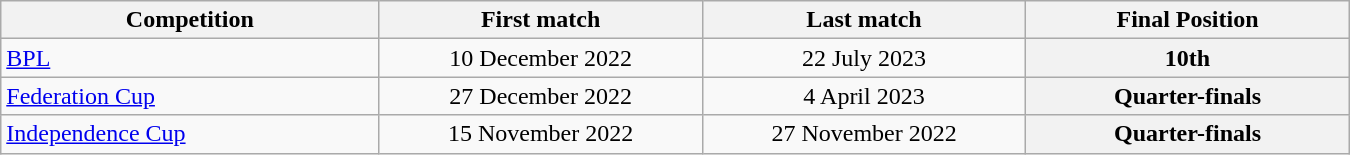<table class="wikitable" style="text-align:center; width:900px; font-size="80%";">
<tr>
<th style="text-align:center; width:200px;">Competition</th>
<th style="text-align:center; width:170px;">First match</th>
<th style="text-align:center; width:170px;">Last match</th>
<th style="text-align:center; width:170px;">Final Position</th>
</tr>
<tr>
<td style="text-align:left;"><a href='#'>BPL</a></td>
<td>10 December 2022</td>
<td>22 July 2023</td>
<th>10th</th>
</tr>
<tr>
<td style="text-align:left;"><a href='#'>Federation Cup</a></td>
<td>27 December 2022</td>
<td>4 April 2023</td>
<th>Quarter-finals</th>
</tr>
<tr>
<td style="text-align:left;"><a href='#'>Independence Cup</a></td>
<td>15 November 2022</td>
<td>27 November 2022</td>
<th>Quarter-finals</th>
</tr>
</table>
